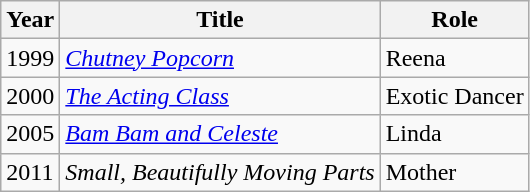<table class="wikitable">
<tr>
<th>Year</th>
<th>Title</th>
<th>Role</th>
</tr>
<tr>
<td>1999</td>
<td><em><a href='#'>Chutney Popcorn</a></em></td>
<td>Reena</td>
</tr>
<tr>
<td>2000</td>
<td data-sort-value="Acting Class, The"><em><a href='#'>The Acting Class</a></em></td>
<td>Exotic Dancer</td>
</tr>
<tr>
<td>2005</td>
<td><em><a href='#'>Bam Bam and Celeste</a></em></td>
<td>Linda</td>
</tr>
<tr>
<td>2011</td>
<td><em>Small, Beautifully Moving Parts</em></td>
<td>Mother</td>
</tr>
</table>
